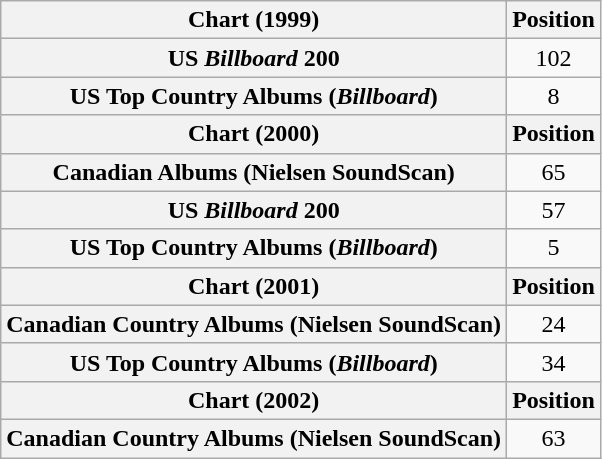<table class="wikitable plainrowheaders" style="text-align:center">
<tr>
<th scope="col">Chart (1999)</th>
<th scope="col">Position</th>
</tr>
<tr>
<th scope="row">US <em>Billboard</em> 200</th>
<td>102</td>
</tr>
<tr>
<th scope="row">US Top Country Albums (<em>Billboard</em>)</th>
<td>8</td>
</tr>
<tr>
<th scope="col">Chart (2000)</th>
<th scope="col">Position</th>
</tr>
<tr>
<th scope="row">Canadian Albums (Nielsen SoundScan)</th>
<td>65</td>
</tr>
<tr>
<th scope="row">US <em>Billboard</em> 200</th>
<td>57</td>
</tr>
<tr>
<th scope="row">US Top Country Albums (<em>Billboard</em>)</th>
<td>5</td>
</tr>
<tr>
<th scope="col">Chart (2001)</th>
<th scope="col">Position</th>
</tr>
<tr>
<th scope="row">Canadian Country Albums (Nielsen SoundScan)</th>
<td>24</td>
</tr>
<tr>
<th scope="row">US Top Country Albums (<em>Billboard</em>)</th>
<td>34</td>
</tr>
<tr>
<th scope="col">Chart (2002)</th>
<th scope="col">Position</th>
</tr>
<tr>
<th scope="row">Canadian Country Albums (Nielsen SoundScan)</th>
<td>63</td>
</tr>
</table>
